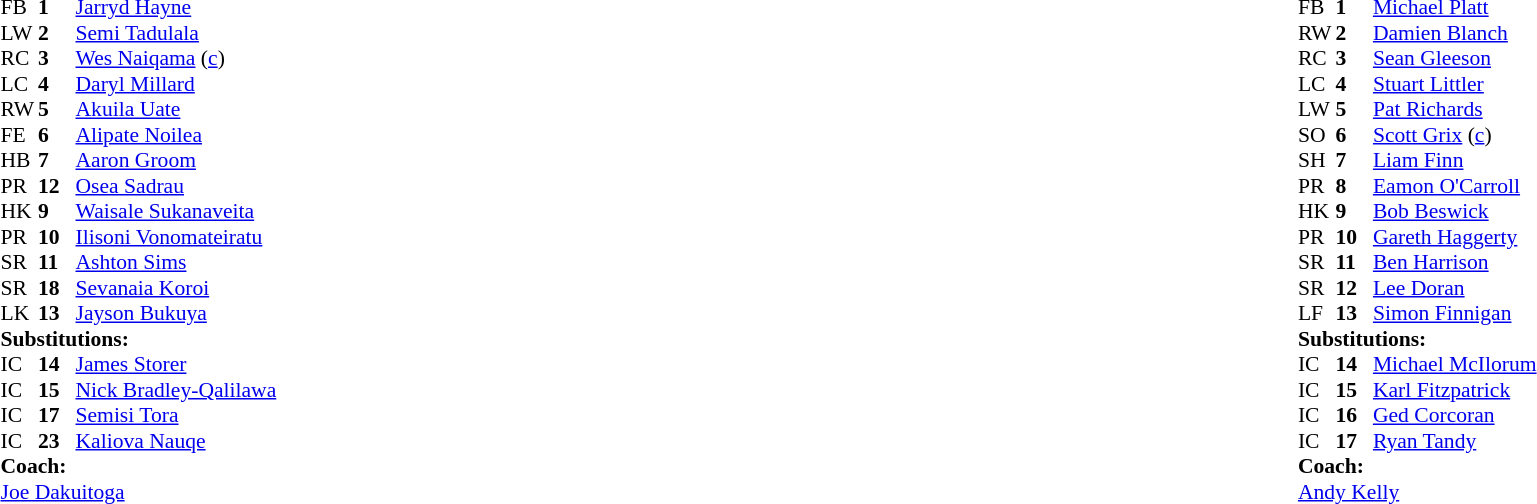<table width="100%">
<tr>
<td valign="top" width="50%"><br><table style="font-size: 90%" cellspacing="0" cellpadding="0">
<tr>
<th width="25"></th>
<th width="25"></th>
</tr>
<tr>
<td>FB</td>
<td><strong>1</strong></td>
<td><a href='#'>Jarryd Hayne</a></td>
</tr>
<tr>
<td>LW</td>
<td><strong>2</strong></td>
<td><a href='#'>Semi Tadulala</a></td>
</tr>
<tr>
<td>RC</td>
<td><strong>3</strong></td>
<td><a href='#'>Wes Naiqama</a> (<a href='#'>c</a>)</td>
</tr>
<tr>
<td>LC</td>
<td><strong>4</strong></td>
<td><a href='#'>Daryl Millard</a></td>
</tr>
<tr>
<td>RW</td>
<td><strong>5</strong></td>
<td><a href='#'>Akuila Uate</a></td>
</tr>
<tr>
<td>FE</td>
<td><strong>6</strong></td>
<td><a href='#'>Alipate Noilea</a></td>
</tr>
<tr>
<td>HB</td>
<td><strong>7</strong></td>
<td><a href='#'>Aaron Groom</a></td>
</tr>
<tr>
<td>PR</td>
<td><strong>12</strong></td>
<td><a href='#'>Osea Sadrau</a></td>
</tr>
<tr>
<td>HK</td>
<td><strong>9</strong></td>
<td><a href='#'>Waisale Sukanaveita</a></td>
</tr>
<tr>
<td>PR</td>
<td><strong>10</strong></td>
<td><a href='#'>Ilisoni Vonomateiratu</a></td>
</tr>
<tr>
<td>SR</td>
<td><strong>11</strong></td>
<td><a href='#'>Ashton Sims</a></td>
</tr>
<tr>
<td>SR</td>
<td><strong>18</strong></td>
<td><a href='#'>Sevanaia Koroi</a></td>
</tr>
<tr>
<td>LK</td>
<td><strong>13</strong></td>
<td><a href='#'>Jayson Bukuya</a></td>
</tr>
<tr>
<td colspan=3><strong>Substitutions:</strong></td>
</tr>
<tr>
<td>IC</td>
<td><strong>14</strong></td>
<td><a href='#'>James Storer</a></td>
</tr>
<tr>
<td>IC</td>
<td><strong>15</strong></td>
<td><a href='#'>Nick Bradley-Qalilawa</a></td>
</tr>
<tr>
<td>IC</td>
<td><strong>17</strong></td>
<td><a href='#'>Semisi Tora</a></td>
</tr>
<tr>
<td>IC</td>
<td><strong>23</strong></td>
<td><a href='#'>Kaliova Nauqe</a></td>
</tr>
<tr>
<td colspan=3><strong>Coach:</strong></td>
</tr>
<tr>
<td colspan="4"> <a href='#'>Joe Dakuitoga</a></td>
</tr>
</table>
</td>
<td valign="top" width="50%"><br><table style="font-size: 90%" cellspacing="0" cellpadding="0" align="center">
<tr>
<th width="25"></th>
<th width="25"></th>
</tr>
<tr>
<td>FB</td>
<td><strong>1</strong></td>
<td><a href='#'>Michael Platt</a></td>
</tr>
<tr>
<td>RW</td>
<td><strong>2</strong></td>
<td><a href='#'>Damien Blanch</a></td>
</tr>
<tr>
<td>RC</td>
<td><strong>3</strong></td>
<td><a href='#'>Sean Gleeson</a></td>
</tr>
<tr>
<td>LC</td>
<td><strong>4</strong></td>
<td><a href='#'>Stuart Littler</a></td>
</tr>
<tr>
<td>LW</td>
<td><strong>5</strong></td>
<td><a href='#'>Pat Richards</a></td>
</tr>
<tr>
<td>SO</td>
<td><strong>6</strong></td>
<td><a href='#'>Scott Grix</a> (<a href='#'>c</a>)</td>
</tr>
<tr>
<td>SH</td>
<td><strong>7</strong></td>
<td><a href='#'>Liam Finn</a></td>
</tr>
<tr>
<td>PR</td>
<td><strong>8</strong></td>
<td><a href='#'>Eamon O'Carroll</a></td>
</tr>
<tr>
<td>HK</td>
<td><strong>9</strong></td>
<td><a href='#'>Bob Beswick</a></td>
</tr>
<tr>
<td>PR</td>
<td><strong>10</strong></td>
<td><a href='#'>Gareth Haggerty</a></td>
</tr>
<tr>
<td>SR</td>
<td><strong>11</strong></td>
<td><a href='#'>Ben Harrison</a></td>
</tr>
<tr>
<td>SR</td>
<td><strong>12</strong></td>
<td><a href='#'>Lee Doran</a></td>
</tr>
<tr>
<td>LF</td>
<td><strong>13</strong></td>
<td><a href='#'>Simon Finnigan</a></td>
</tr>
<tr>
<td colspan=3><strong>Substitutions:</strong></td>
</tr>
<tr>
<td>IC</td>
<td><strong>14</strong></td>
<td><a href='#'>Michael McIlorum</a></td>
</tr>
<tr>
<td>IC</td>
<td><strong>15</strong></td>
<td><a href='#'>Karl Fitzpatrick</a></td>
</tr>
<tr>
<td>IC</td>
<td><strong>16</strong></td>
<td><a href='#'>Ged Corcoran</a></td>
</tr>
<tr>
<td>IC</td>
<td><strong>17</strong></td>
<td><a href='#'>Ryan Tandy</a></td>
</tr>
<tr>
<td colspan=3><strong>Coach:</strong></td>
</tr>
<tr>
<td colspan="4"> <a href='#'>Andy Kelly</a></td>
</tr>
</table>
</td>
</tr>
</table>
